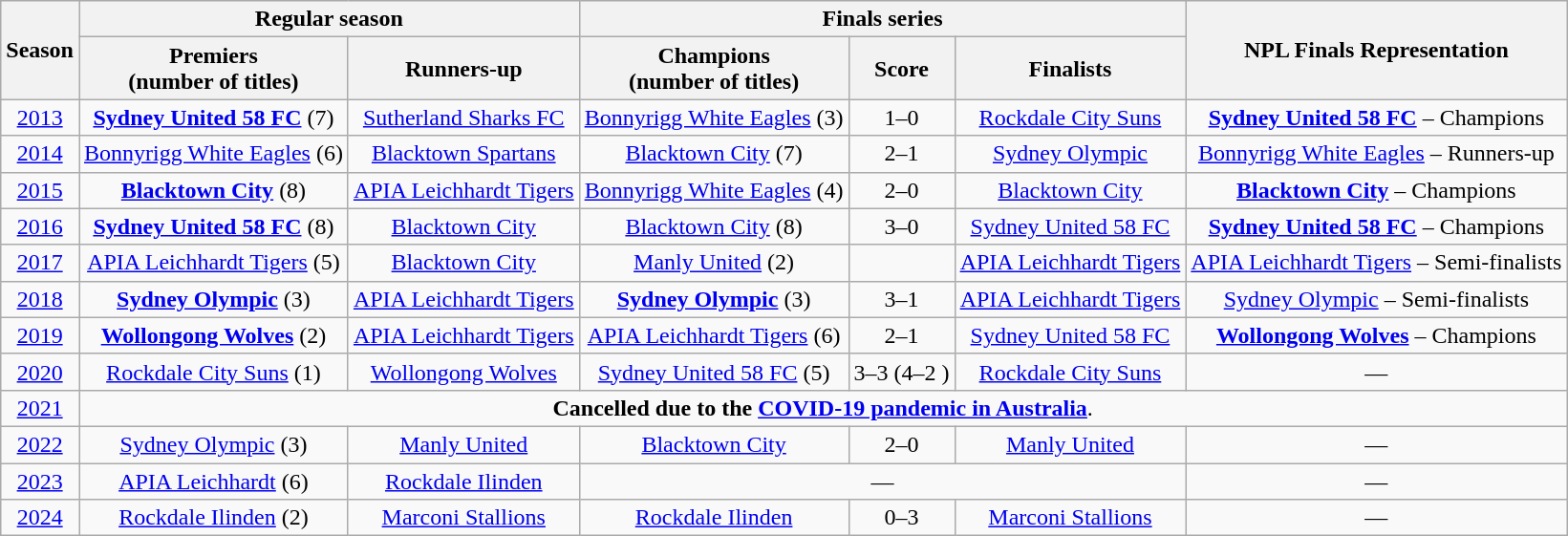<table class="wikitable" style="text-align:center; font-size:">
<tr>
<th rowspan=2>Season</th>
<th colspan=2>Regular season</th>
<th colspan=3>Finals series</th>
<th rowspan=2>NPL Finals Representation</th>
</tr>
<tr>
<th>Premiers <br>(number of titles)</th>
<th>Runners-up</th>
<th>Champions <br>(number of titles)</th>
<th>Score</th>
<th>Finalists</th>
</tr>
<tr>
<td><a href='#'>2013</a></td>
<td><strong><a href='#'>Sydney United 58 FC</a></strong> (7)</td>
<td><a href='#'>Sutherland Sharks FC</a></td>
<td><a href='#'>Bonnyrigg White Eagles</a> (3)</td>
<td>1–0</td>
<td><a href='#'>Rockdale City Suns</a></td>
<td><strong><a href='#'>Sydney United 58 FC</a></strong> – Champions</td>
</tr>
<tr>
<td><a href='#'>2014</a></td>
<td><a href='#'>Bonnyrigg White Eagles</a> (6)</td>
<td><a href='#'>Blacktown Spartans</a></td>
<td><a href='#'>Blacktown City</a> (7)</td>
<td>2–1</td>
<td><a href='#'>Sydney Olympic</a></td>
<td><a href='#'>Bonnyrigg White Eagles</a> – Runners-up</td>
</tr>
<tr>
<td><a href='#'>2015</a></td>
<td><a href='#'><strong>Blacktown City</strong></a> (8)</td>
<td><a href='#'>APIA Leichhardt Tigers</a></td>
<td><a href='#'>Bonnyrigg White Eagles</a> (4)</td>
<td>2–0</td>
<td><a href='#'>Blacktown City</a></td>
<td><a href='#'><strong>Blacktown City</strong></a> – Champions</td>
</tr>
<tr>
<td><a href='#'>2016</a></td>
<td><strong><a href='#'>Sydney United 58 FC</a></strong> (8)</td>
<td><a href='#'>Blacktown City</a></td>
<td><a href='#'>Blacktown City</a> (8)</td>
<td>3–0</td>
<td><a href='#'>Sydney United 58 FC</a></td>
<td><strong><a href='#'>Sydney United 58 FC</a></strong> – Champions</td>
</tr>
<tr>
<td><a href='#'>2017</a></td>
<td><a href='#'>APIA Leichhardt Tigers</a> (5)</td>
<td><a href='#'>Blacktown City</a></td>
<td><a href='#'>Manly United</a> (2)</td>
<td></td>
<td><a href='#'>APIA Leichhardt Tigers</a></td>
<td><a href='#'>APIA Leichhardt Tigers</a> – Semi-finalists</td>
</tr>
<tr>
<td><a href='#'>2018</a></td>
<td><strong><a href='#'>Sydney Olympic</a></strong> (3)</td>
<td><a href='#'>APIA Leichhardt Tigers</a></td>
<td><strong><a href='#'>Sydney Olympic</a></strong> (3)</td>
<td>3–1</td>
<td><a href='#'>APIA Leichhardt Tigers</a></td>
<td><a href='#'>Sydney Olympic</a> – Semi-finalists</td>
</tr>
<tr>
<td><a href='#'>2019</a></td>
<td><strong><a href='#'>Wollongong Wolves</a></strong> (2)</td>
<td><a href='#'>APIA Leichhardt Tigers</a></td>
<td><a href='#'>APIA Leichhardt Tigers</a> (6)</td>
<td>2–1</td>
<td><a href='#'>Sydney United 58 FC</a></td>
<td><a href='#'><strong>Wollongong Wolves</strong></a>  – Champions</td>
</tr>
<tr>
<td><a href='#'>2020</a></td>
<td><a href='#'>Rockdale City Suns</a> (1)</td>
<td><a href='#'>Wollongong Wolves</a></td>
<td><a href='#'>Sydney United 58 FC</a> (5)</td>
<td>3–3 (4–2 )</td>
<td><a href='#'>Rockdale City Suns</a></td>
<td>—</td>
</tr>
<tr>
<td><a href='#'>2021</a></td>
<td colspan=6><strong>Cancelled due to the <a href='#'>COVID-19 pandemic in Australia</a></strong>.</td>
</tr>
<tr>
<td><a href='#'>2022</a></td>
<td><a href='#'>Sydney Olympic</a> (3)</td>
<td><a href='#'>Manly United</a></td>
<td><a href='#'>Blacktown City</a></td>
<td>2–0</td>
<td><a href='#'>Manly United</a></td>
<td>—</td>
</tr>
<tr>
<td><a href='#'>2023</a></td>
<td><a href='#'>APIA Leichhardt</a> (6)</td>
<td><a href='#'>Rockdale Ilinden</a></td>
<td colspan="3">—</td>
<td>—</td>
</tr>
<tr>
<td><a href='#'>2024</a></td>
<td><a href='#'>Rockdale Ilinden</a> (2)</td>
<td><a href='#'>Marconi Stallions</a></td>
<td><a href='#'>Rockdale Ilinden</a></td>
<td>0–3</td>
<td><a href='#'>Marconi Stallions</a></td>
<td>—</td>
</tr>
</table>
